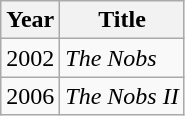<table class="wikitable">
<tr>
<th>Year</th>
<th>Title</th>
</tr>
<tr>
<td>2002</td>
<td><em>The Nobs</em></td>
</tr>
<tr>
<td>2006</td>
<td><em>The Nobs II</em></td>
</tr>
</table>
